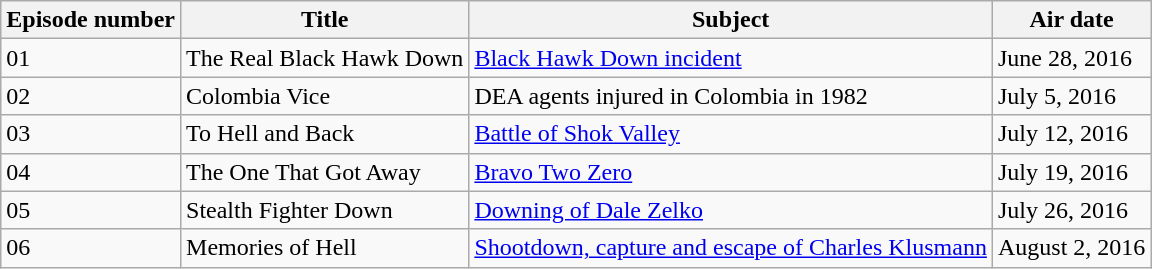<table class="wikitable">
<tr>
<th>Episode number</th>
<th>Title</th>
<th>Subject</th>
<th>Air date</th>
</tr>
<tr>
<td>01</td>
<td>The Real Black Hawk Down</td>
<td><a href='#'>Black Hawk Down incident</a></td>
<td>June 28, 2016</td>
</tr>
<tr>
<td>02</td>
<td>Colombia Vice</td>
<td>DEA agents injured in Colombia in 1982</td>
<td>July 5, 2016</td>
</tr>
<tr>
<td>03</td>
<td>To Hell and Back</td>
<td><a href='#'>Battle of Shok Valley</a></td>
<td>July 12, 2016</td>
</tr>
<tr>
<td>04</td>
<td>The One That Got Away</td>
<td><a href='#'>Bravo Two Zero</a></td>
<td>July 19, 2016</td>
</tr>
<tr>
<td>05</td>
<td>Stealth Fighter Down</td>
<td><a href='#'>Downing of Dale Zelko</a></td>
<td>July 26, 2016</td>
</tr>
<tr>
<td>06</td>
<td>Memories of Hell</td>
<td><a href='#'>Shootdown, capture and escape of Charles Klusmann</a></td>
<td>August 2, 2016</td>
</tr>
</table>
